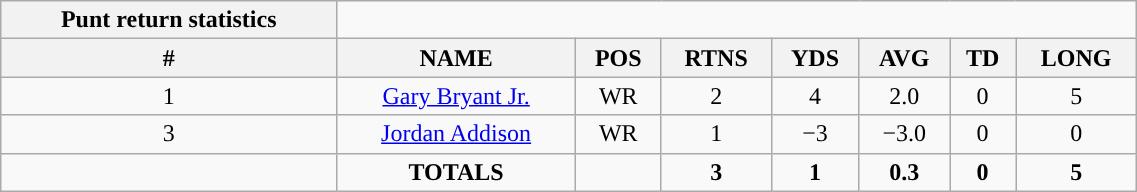<table style="width:60%; text-align:center;" class="wikitable collapsible collapsed">
<tr>
<th style="text-align:center; ">Punt return statistics</th>
</tr>
<tr>
<th>#</th>
<th>NAME</th>
<th>POS</th>
<th>RTNS</th>
<th>YDS</th>
<th>AVG</th>
<th>TD</th>
<th>LONG</th>
</tr>
<tr>
<td>1</td>
<td><a href='#'>Gary Bryant Jr.</a></td>
<td>WR</td>
<td>2</td>
<td>4</td>
<td>2.0</td>
<td>0</td>
<td>5</td>
</tr>
<tr>
<td>3</td>
<td><a href='#'>Jordan Addison</a></td>
<td>WR</td>
<td>1</td>
<td>−3</td>
<td>−3.0</td>
<td>0</td>
<td>0</td>
</tr>
<tr>
<td></td>
<td><strong>TOTALS</strong></td>
<td></td>
<td><strong>3</strong></td>
<td><strong>1</strong></td>
<td><strong>0.3</strong></td>
<td><strong>0</strong></td>
<td><strong>5</strong></td>
</tr>
</table>
